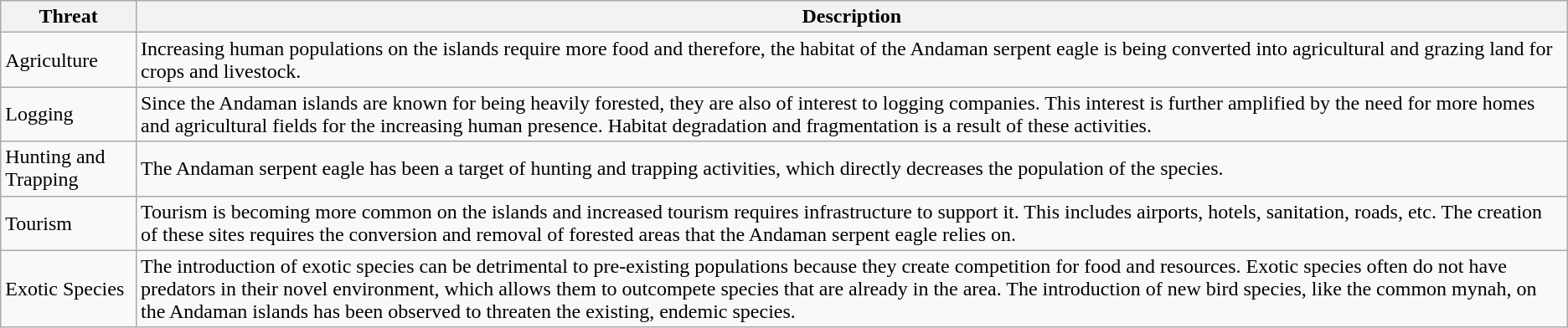<table class="wikitable">
<tr>
<th>Threat</th>
<th>Description</th>
</tr>
<tr>
<td>Agriculture</td>
<td>Increasing human populations on the islands require more food and therefore, the habitat of the Andaman serpent eagle is being converted into agricultural and grazing land for crops and livestock.</td>
</tr>
<tr>
<td>Logging</td>
<td>Since the Andaman islands are known for being heavily forested, they are also of interest to logging companies. This interest is further amplified by the need for more homes and agricultural fields for the increasing human presence. Habitat degradation and fragmentation is a result of these activities.</td>
</tr>
<tr>
<td>Hunting and Trapping</td>
<td>The Andaman serpent eagle has been a target of hunting and trapping activities, which directly decreases the population of the species.</td>
</tr>
<tr>
<td>Tourism</td>
<td>Tourism is becoming more common on the islands and increased tourism requires infrastructure to support it. This includes airports, hotels, sanitation, roads, etc. The creation of these sites requires the conversion and removal of forested areas that the Andaman serpent eagle relies on.</td>
</tr>
<tr>
<td>Exotic Species</td>
<td>The introduction of exotic species can be detrimental to pre-existing populations because they create competition for food and resources. Exotic species often do not have predators in their novel environment, which allows them to outcompete species that are already in the area. The introduction of new bird species, like the common mynah, on the Andaman islands has been observed to threaten the existing, endemic species.</td>
</tr>
</table>
